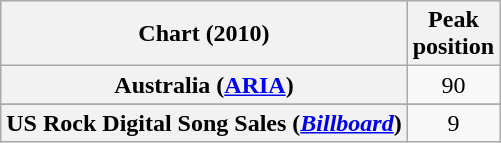<table class="wikitable sortable plainrowheaders">
<tr>
<th>Chart (2010)</th>
<th>Peak<br>position</th>
</tr>
<tr>
<th scope="row">Australia (<a href='#'>ARIA</a>)</th>
<td style="text-align:center;">90</td>
</tr>
<tr>
</tr>
<tr>
</tr>
<tr>
</tr>
<tr>
</tr>
<tr>
</tr>
<tr>
</tr>
<tr>
</tr>
<tr>
<th scope="row">US Rock Digital Song Sales (<em><a href='#'>Billboard</a></em>)</th>
<td align="center">9</td>
</tr>
</table>
